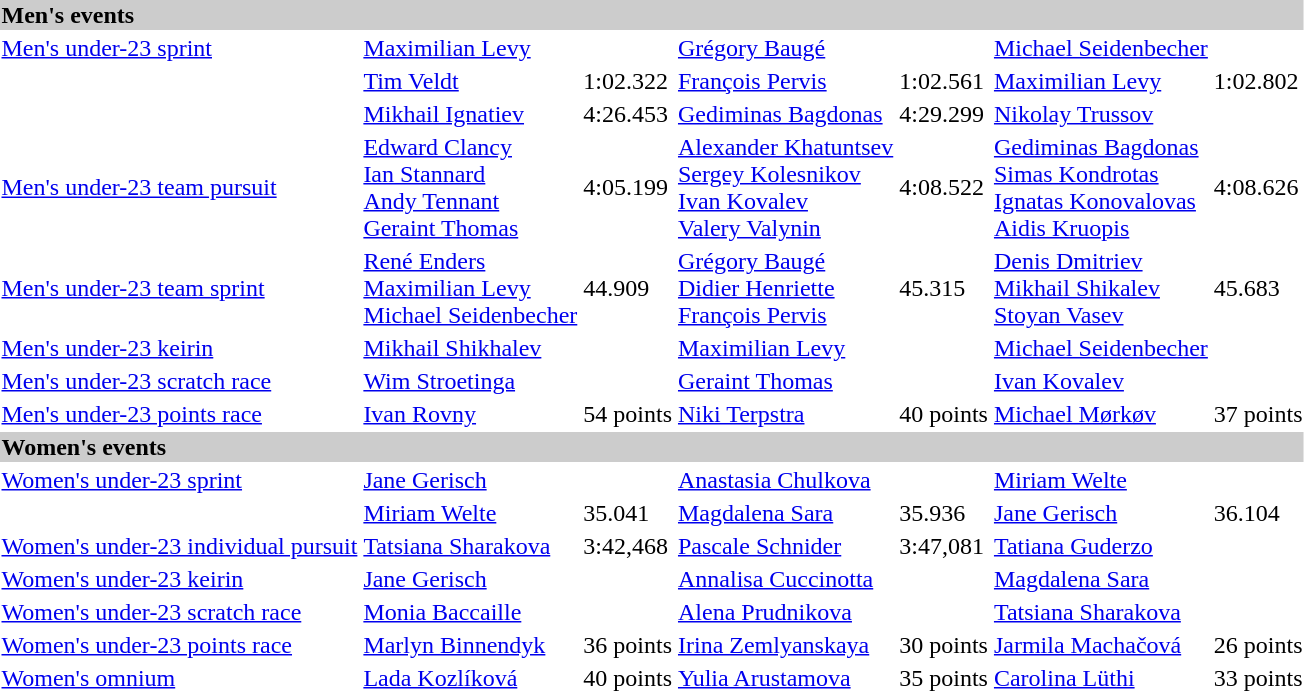<table>
<tr bgcolor="#cccccc">
<td colspan=7><strong>Men's events</strong></td>
</tr>
<tr>
<td><a href='#'>Men's under-23 sprint</a></td>
<td><a href='#'>Maximilian Levy</a><br><small></small></td>
<td></td>
<td><a href='#'>Grégory Baugé</a><br><small></small></td>
<td></td>
<td><a href='#'>Michael Seidenbecher</a><br><small></small></td>
<td></td>
</tr>
<tr>
<td></td>
<td><a href='#'>Tim Veldt</a><br><small></small></td>
<td>1:02.322</td>
<td><a href='#'>François Pervis</a><br><small></small></td>
<td>1:02.561</td>
<td><a href='#'>Maximilian Levy</a><br><small></small></td>
<td>1:02.802</td>
</tr>
<tr>
<td></td>
<td><a href='#'>Mikhail Ignatiev</a><br><small></small></td>
<td>4:26.453</td>
<td><a href='#'>Gediminas Bagdonas</a><br><small></small></td>
<td>4:29.299</td>
<td><a href='#'>Nikolay Trussov</a><br><small></small></td>
<td></td>
</tr>
<tr>
<td><a href='#'>Men's under-23 team pursuit</a></td>
<td><a href='#'>Edward Clancy</a><br><a href='#'>Ian Stannard</a><br><a href='#'>Andy Tennant</a><br><a href='#'>Geraint Thomas</a><br><small></small></td>
<td>4:05.199</td>
<td><a href='#'>Alexander Khatuntsev</a><br><a href='#'>Sergey Kolesnikov</a><br><a href='#'>Ivan Kovalev</a><br><a href='#'>Valery Valynin</a><br><small></small></td>
<td>4:08.522</td>
<td><a href='#'>Gediminas Bagdonas</a><br><a href='#'>Simas Kondrotas</a><br><a href='#'>Ignatas Konovalovas</a><br><a href='#'>Aidis Kruopis</a><br><small></small></td>
<td>4:08.626</td>
</tr>
<tr>
<td><a href='#'>Men's under-23 team sprint</a></td>
<td><a href='#'>René Enders</a><br><a href='#'>Maximilian Levy</a><br><a href='#'>Michael Seidenbecher</a><br><small></small></td>
<td>44.909</td>
<td><a href='#'>Grégory Baugé</a><br><a href='#'>Didier Henriette</a><br><a href='#'>François Pervis</a><br><small></small></td>
<td>45.315</td>
<td><a href='#'>Denis Dmitriev</a><br><a href='#'>Mikhail Shikalev</a><br><a href='#'>Stoyan Vasev</a><br><small></small></td>
<td>45.683</td>
</tr>
<tr>
<td><a href='#'>Men's under-23 keirin</a></td>
<td><a href='#'>Mikhail Shikhalev</a><br><small></small></td>
<td></td>
<td><a href='#'>Maximilian Levy</a><br><small></small></td>
<td></td>
<td><a href='#'>Michael Seidenbecher</a><br><small></small></td>
<td></td>
</tr>
<tr>
<td><a href='#'>Men's under-23 scratch race</a></td>
<td><a href='#'>Wim Stroetinga</a><br><small></small></td>
<td></td>
<td><a href='#'>Geraint Thomas</a><br><small></small></td>
<td></td>
<td><a href='#'>Ivan Kovalev</a><br><small></small></td>
<td></td>
</tr>
<tr>
<td><a href='#'>Men's under-23 points race</a></td>
<td><a href='#'>Ivan Rovny</a><br><small></small></td>
<td>54 points</td>
<td><a href='#'>Niki Terpstra</a><br><small></small></td>
<td>40 points</td>
<td><a href='#'>Michael Mørkøv</a><br><small></small></td>
<td>37 points</td>
</tr>
<tr bgcolor="#cccccc">
<td colspan=7><strong>Women's events</strong></td>
</tr>
<tr>
<td><a href='#'>Women's under-23 sprint</a></td>
<td><a href='#'>Jane Gerisch</a><br><small></small></td>
<td></td>
<td><a href='#'>Anastasia Chulkova</a><br><small></small></td>
<td></td>
<td><a href='#'>Miriam Welte</a><br><small></small></td>
<td></td>
</tr>
<tr>
<td></td>
<td><a href='#'>Miriam Welte</a><br><small></small></td>
<td>35.041</td>
<td><a href='#'>Magdalena Sara</a><br><small></small></td>
<td>35.936</td>
<td><a href='#'>Jane Gerisch</a><br><small></small></td>
<td>36.104</td>
</tr>
<tr>
<td><a href='#'>Women's under-23 individual pursuit</a></td>
<td><a href='#'>Tatsiana Sharakova</a><br><small></small></td>
<td>3:42,468</td>
<td><a href='#'>Pascale Schnider</a><br><small></small></td>
<td>3:47,081</td>
<td><a href='#'>Tatiana Guderzo</a><br><small></small></td>
<td></td>
</tr>
<tr>
<td><a href='#'>Women's under-23 keirin</a></td>
<td><a href='#'>Jane Gerisch</a><br><small></small></td>
<td></td>
<td><a href='#'>Annalisa Cuccinotta</a><br><small></small></td>
<td></td>
<td><a href='#'>Magdalena Sara</a><br><small></small></td>
<td></td>
</tr>
<tr>
<td><a href='#'>Women's under-23 scratch race</a></td>
<td><a href='#'>Monia Baccaille</a><br><small></small></td>
<td></td>
<td><a href='#'>Alena Prudnikova</a><br><small></small></td>
<td></td>
<td><a href='#'>Tatsiana Sharakova</a><br><small></small></td>
<td></td>
</tr>
<tr>
<td><a href='#'>Women's under-23 points race</a></td>
<td><a href='#'>Marlyn Binnendyk</a><br><small></small></td>
<td>36 points</td>
<td><a href='#'>Irina Zemlyanskaya</a><br><small></small></td>
<td>30 points</td>
<td><a href='#'>Jarmila Machačová</a><br><small></small></td>
<td>26 points</td>
</tr>
<tr>
<td><a href='#'>Women's omnium</a></td>
<td><a href='#'>Lada Kozlíková</a><br><small></small></td>
<td>40 points</td>
<td><a href='#'>Yulia Arustamova</a><br><small></small></td>
<td>35 points</td>
<td><a href='#'>Carolina Lüthi</a><br><small></small></td>
<td>33 points</td>
</tr>
</table>
